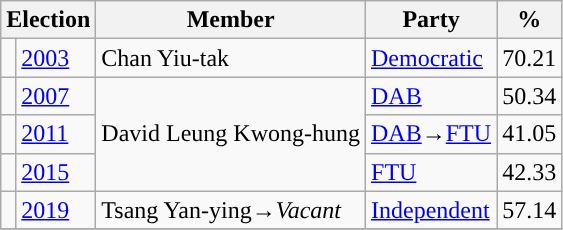<table class="wikitable">
<tr>
<th colspan="2">Election</th>
<th>Member</th>
<th>Party</th>
<th>%</th>
</tr>
<tr>
<td style="background-color: "></td>
<td><a href='#'>2003</a></td>
<td>Chan Yiu-tak</td>
<td><a href='#'>Democratic</a></td>
<td>70.21</td>
</tr>
<tr>
<td style="background-color: "></td>
<td><a href='#'>2007</a></td>
<td rowspan=3>David Leung Kwong-hung</td>
<td><a href='#'>DAB</a></td>
<td>50.34</td>
</tr>
<tr>
<td style="background-color: "></td>
<td><a href='#'>2011</a></td>
<td><a href='#'>DAB</a>→<a href='#'>FTU</a></td>
<td>41.05</td>
</tr>
<tr>
<td style="background-color: "></td>
<td><a href='#'>2015</a></td>
<td><a href='#'>FTU</a></td>
<td>42.33</td>
</tr>
<tr>
<td style="background-color: "></td>
<td><a href='#'>2019</a></td>
<td>Tsang Yan-ying→<em>Vacant</em></td>
<td><a href='#'>Independent</a></td>
<td>57.14</td>
</tr>
<tr>
</tr>
</table>
